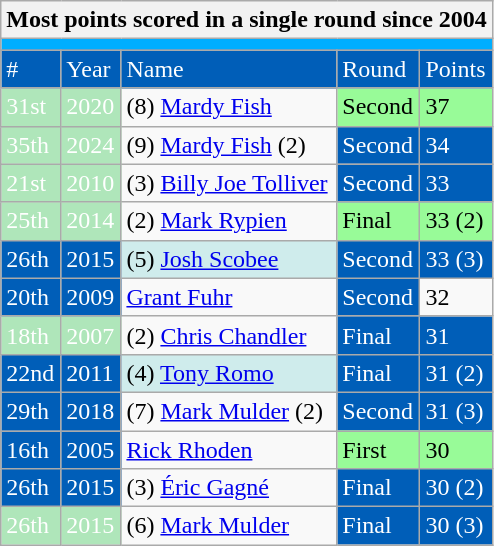<table class="wikitable">
<tr>
<th colspan="5">Most points scored in a single round since 2004</th>
</tr>
<tr>
<td ! colspan="14" style="background-color:#00aeff; color:#00aeff; color:white;"><div></div></td>
</tr>
<tr>
<td ! style="background-color:#005eb8; color:#ffffff; color:white;"><div>#</div></td>
<td ! style="background-color:#005eb8; color:#ffffff; color:white;"><div>Year</div></td>
<td ! style="background-color:#005eb8; color:#ffffff; color:white;"><div>Name</div></td>
<td ! style="background-color:#005eb8; color:#ffffff; color:white;"><div>Round</div></td>
<td ! style="background-color:#005eb8; color:#ffffff; color:white;"><div>Points</div></td>
</tr>
<tr>
<td ! style="background-color:#afe6ba; color:#ffffff; color:white;"><div>31st</div></td>
<td ! style="background-color:#afe6ba; color:#ffffff; color:white;"><div>2020</div></td>
<td> (8) <a href='#'>Mardy Fish</a></td>
<td ! style="background:PaleGreen;"><div>Second</div></td>
<td ! style="background:PaleGreen"><div>37</div></td>
</tr>
<tr>
<td ! style="background-color:#afe6ba; color:#ffffff; color:white;"><div>35th</div></td>
<td ! style="background-color:#afe6ba; color:#ffffff; color:white;"><div>2024</div></td>
<td> (9) <a href='#'>Mardy Fish</a> (2)</td>
<td ! style="background-color:#005eb8; color:#ffffff; color:white;"><div>Second</div></td>
<td ! style="background-color:#005eb8; color:#ffffff; color:white;"><div>34</div></td>
</tr>
<tr>
<td ! style="background-color:#afe6ba; color:#ffffff; color:white;"><div>21st</div></td>
<td ! style="background-color:#afe6ba; color:#ffffff; color:white;"><div>2010</div></td>
<td> (3) <a href='#'>Billy Joe Tolliver</a></td>
<td ! style="background-color:#005eb8; color:#ffffff; color:white;"><div>Second</div></td>
<td ! style="background-color:#005eb8; color:#ffffff; color:white;"><div>33</div></td>
</tr>
<tr>
<td ! style="background-color:#afe6ba; color:#ffffff; color:white;"><div>25th</div></td>
<td ! style="background-color:#afe6ba; color:#ffffff; color:white;"><div>2014</div></td>
<td> (2) <a href='#'>Mark Rypien</a></td>
<td ! style="background:PaleGreen;"><div>Final</div></td>
<td ! style="background:PaleGreen;"><div>33 (2)</div></td>
</tr>
<tr>
<td ! style="background-color:#005eb8; color:#ffffff; color:white;"><div>26th</div></td>
<td ! style="background-color:#005eb8; color:#ffffff; color:white;"><div>2015</div></td>
<td bgcolor="#CFECEC"> (5) <a href='#'>Josh Scobee</a></td>
<td ! style="background-color:#005eb8; color:#ffffff; color:white;"><div>Second</div></td>
<td ! style="background-color:#005eb8; color:#ffffff; color:white;"><div>33 (3)</div></td>
</tr>
<tr>
<td ! style="background-color:#005eb8; color:#ffffff; color:white;"><div>20th</div></td>
<td ! style="background-color:#005eb8; color:#ffffff; color:white;"><div>2009</div></td>
<td> <a href='#'>Grant Fuhr</a></td>
<td ! style="background-color:#005eb8; color:#ffffff; color:white;"><div>Second</div></td>
<td><div>32</div></td>
</tr>
<tr>
<td ! style="background-color:#afe6ba; color:#ffffff; color:white;"><div>18th</div></td>
<td ! style="background-color:#afe6ba; color:#ffffff; color:white;"><div>2007</div></td>
<td> (2) <a href='#'>Chris Chandler</a></td>
<td ! style="background-color:#005eb8; color:#ffffff; color:white;"><div>Final</div></td>
<td ! style="background-color:#005eb8; color:#ffffff; color:white;"><div>31</div></td>
</tr>
<tr>
<td ! style="background-color:#005eb8; color:#ffffff; color:white;"><div>22nd</div></td>
<td ! style="background-color:#005eb8; color:#ffffff; color:white;"><div>2011</div></td>
<td bgcolor="#CFECEC"> (4) <a href='#'>Tony Romo</a></td>
<td ! style="background-color:#005eb8; color:#ffffff; color:white;"><div>Final</div></td>
<td ! style="background-color:#005eb8; color:#ffffff; color:white;"><div>31 (2)</div></td>
</tr>
<tr>
<td ! style="background-color:#005eb8; color:#ffffff; color:white;"><div>29th</div></td>
<td ! style="background-color:#005eb8; color:#ffffff; color:white;"><div>2018</div></td>
<td> (7) <a href='#'>Mark Mulder</a> (2)</td>
<td ! style="background-color:#005eb8; color:#ffffff; color:white;"><div>Second</div></td>
<td ! style="background-color:#005eb8; color:#ffffff; color:white;"><div>31 (3)</div></td>
</tr>
<tr>
<td ! style="background-color:#005eb8; color:#ffffff; color:white;"><div>16th</div></td>
<td ! style="background-color:#005eb8; color:#ffffff; color:white;"><div>2005</div></td>
<td> <a href='#'>Rick Rhoden</a></td>
<td ! style="background:PaleGreen;"><div>First</div></td>
<td ! style="background:PaleGreen"><div>30</div></td>
</tr>
<tr>
<td ! style="background-color:#005eb8; color:#ffffff; color:white;"><div>26th</div></td>
<td ! style="background-color:#005eb8; color:#ffffff; color:white;"><div>2015</div></td>
<td> (3) <a href='#'>Éric Gagné</a></td>
<td ! style="background-color:#005eb8; color:#ffffff; color:white;"><div>Final</div></td>
<td ! style="background-color:#005eb8; color:#ffffff; color:white;"><div>30 (2)</div></td>
</tr>
<tr>
<td ! style="background-color:#afe6ba; color:#ffffff; color:white;"><div>26th</div></td>
<td ! style="background-color:#afe6ba; color:#ffffff; color:white;"><div>2015</div></td>
<td> (6) <a href='#'>Mark Mulder</a></td>
<td ! style="background-color:#005eb8; color:#ffffff; color:white;"><div>Final</div></td>
<td ! style="background-color:#005eb8; color:#ffffff; color:white;"><div>30 (3)</div></td>
</tr>
</table>
